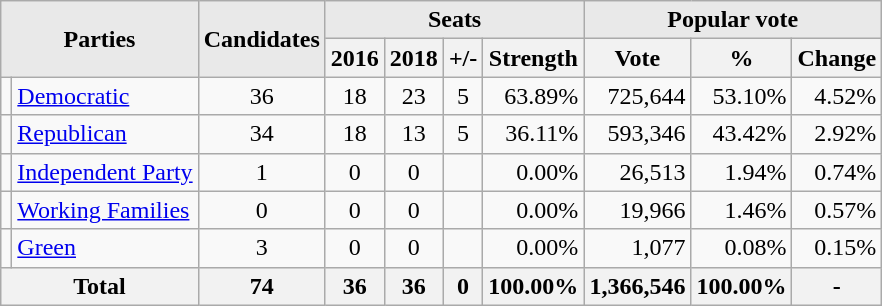<table class=wikitable>
<tr>
<th style="background-color:#E9E9E9" align=center rowspan= 2 colspan=2>Parties</th>
<th style="background-color:#E9E9E9" align=center rowspan= 2>Candidates</th>
<th style="background-color:#E9E9E9" align=center colspan=4>Seats</th>
<th style="background-color:#E9E9E9" align=center colspan=3>Popular vote</th>
</tr>
<tr>
<th align=center>2016</th>
<th align=center>2018</th>
<th align=center>+/-</th>
<th align=center>Strength</th>
<th align=center>Vote</th>
<th align=center>%</th>
<th align=center>Change</th>
</tr>
<tr>
<td></td>
<td align=left><a href='#'>Democratic</a></td>
<td align=center>36</td>
<td align=center >18</td>
<td align=center >23</td>
<td align=center> 5</td>
<td align=right >63.89%</td>
<td align=right >725,644</td>
<td align=right >53.10%</td>
<td align=right> 4.52%</td>
</tr>
<tr>
<td></td>
<td align=left><a href='#'>Republican</a></td>
<td align=center>34</td>
<td align=center >18</td>
<td align=center>13</td>
<td align=center> 5</td>
<td align=right>36.11%</td>
<td align=right>593,346</td>
<td align=right>43.42%</td>
<td align=right> 2.92%</td>
</tr>
<tr>
<td></td>
<td><a href='#'>Independent Party</a></td>
<td align=center>1</td>
<td align=center>0</td>
<td align=center>0</td>
<td align=center><br></td>
<td align=right>0.00%</td>
<td align=right>26,513</td>
<td align=right>1.94%</td>
<td align=right> 0.74%</td>
</tr>
<tr>
<td></td>
<td align=left><a href='#'>Working Families</a></td>
<td align=center>0</td>
<td align=center>0</td>
<td align=center>0</td>
<td align=center><br></td>
<td align=right>0.00%</td>
<td align=right>19,966</td>
<td align=right>1.46%</td>
<td align=right> 0.57%</td>
</tr>
<tr>
<td></td>
<td align=left><a href='#'>Green</a></td>
<td align=center>3</td>
<td align=center>0</td>
<td align=center>0</td>
<td align=center><br></td>
<td align=right>0.00%</td>
<td align=right>1,077</td>
<td align=right>0.08%</td>
<td align=right> 0.15%</td>
</tr>
<tr>
<th align=center colspan="2">Total</th>
<th align=center>74</th>
<th align=center>36</th>
<th align=center>36</th>
<th align=center>0</th>
<th align=center>100.00%</th>
<th align=center>1,366,546</th>
<th align=center>100.00%</th>
<th align=center>-</th>
</tr>
</table>
